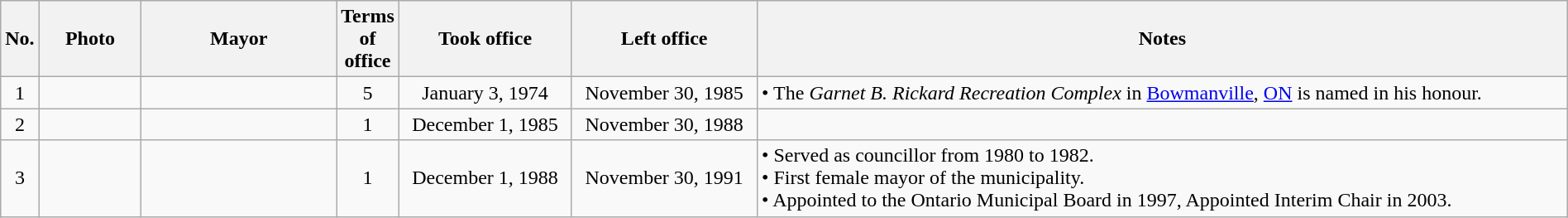<table class="sortable wikitable" style="text-align:left; font-size:100%; width:100%;">
<tr>
<th width="4em">No.</th>
<th width="75px">Photo</th>
<th width="150px">Mayor<br></th>
<th width="10em">Terms of office</th>
<th>Took office</th>
<th>Left office</th>
<th>Notes</th>
</tr>
<tr align="center">
<td>1</td>
<td></td>
<td><br></td>
<td align="center">5</td>
<td>January 3, 1974</td>
<td>November 30, 1985</td>
<td align="left">• The <em>Garnet B. Rickard Recreation Complex</em> in <a href='#'>Bowmanville</a>, <a href='#'>ON</a> is named in his honour.</td>
</tr>
<tr align="center">
<td>2</td>
<td></td>
<td></td>
<td align="center">1</td>
<td>December 1, 1985</td>
<td>November 30, 1988</td>
<td align="left"988></td>
</tr>
<tr align="center">
<td>3</td>
<td></td>
<td><br></td>
<td align="center">1</td>
<td>December 1, 1988</td>
<td>November 30, 1991</td>
<td align="left">• Served as councillor from 1980 to 1982.<br> • First female mayor of the municipality.<br> • Appointed to the Ontario Municipal Board in 1997, Appointed Interim Chair in 2003.</td>
</tr>
</table>
